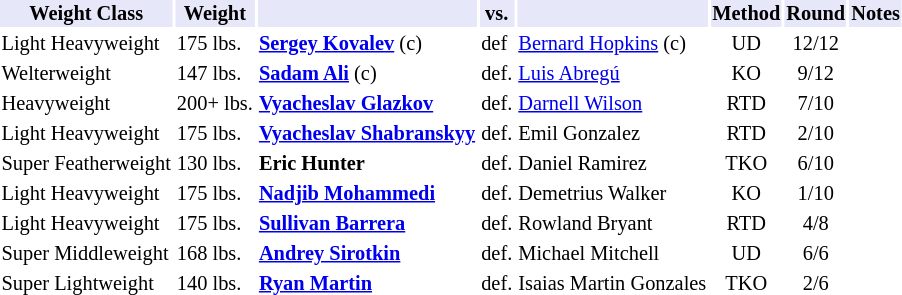<table class="toccolours" style="font-size: 85%;">
<tr>
<th style="background:#e6e8fa; color:#000; text-align:center;">Weight Class</th>
<th style="background:#e6e8fa; color:#000; text-align:center;">Weight</th>
<th style="background:#e6e8fa; color:#000; text-align:center;"></th>
<th style="background:#e6e8fa; color:#000; text-align:center;">vs.</th>
<th style="background:#e6e8fa; color:#000; text-align:center;"></th>
<th style="background:#e6e8fa; color:#000; text-align:center;">Method</th>
<th style="background:#e6e8fa; color:#000; text-align:center;">Round</th>
<th style="background:#e6e8fa; color:#000; text-align:center;">Notes</th>
</tr>
<tr>
<td>Light Heavyweight</td>
<td>175 lbs.</td>
<td><strong><a href='#'>Sergey Kovalev</a></strong> (c)</td>
<td>def</td>
<td><a href='#'>Bernard Hopkins</a> (c)</td>
<td align=center>UD</td>
<td align=center>12/12</td>
<td></td>
</tr>
<tr>
<td>Welterweight</td>
<td>147 lbs.</td>
<td><strong><a href='#'>Sadam Ali</a></strong> (c)</td>
<td>def.</td>
<td><a href='#'>Luis Abregú</a></td>
<td align=center>KO</td>
<td align=center>9/12</td>
<td></td>
</tr>
<tr>
<td>Heavyweight</td>
<td>200+ lbs.</td>
<td><strong><a href='#'>Vyacheslav Glazkov</a></strong></td>
<td>def.</td>
<td><a href='#'>Darnell Wilson</a></td>
<td align=center>RTD</td>
<td align=center>7/10</td>
</tr>
<tr>
<td>Light Heavyweight</td>
<td>175 lbs.</td>
<td><strong><a href='#'>Vyacheslav Shabranskyy</a></strong></td>
<td>def.</td>
<td>Emil Gonzalez</td>
<td align=center>RTD</td>
<td align=center>2/10</td>
</tr>
<tr>
<td>Super Featherweight</td>
<td>130 lbs.</td>
<td><strong>Eric Hunter</strong></td>
<td>def.</td>
<td>Daniel Ramirez</td>
<td align=center>TKO</td>
<td align=center>6/10</td>
</tr>
<tr>
<td>Light Heavyweight</td>
<td>175 lbs.</td>
<td><strong><a href='#'>Nadjib Mohammedi</a></strong></td>
<td>def.</td>
<td>Demetrius Walker</td>
<td align=center>KO</td>
<td align=center>1/10</td>
</tr>
<tr>
<td>Light Heavyweight</td>
<td>175 lbs.</td>
<td><strong><a href='#'>Sullivan Barrera</a></strong></td>
<td>def.</td>
<td>Rowland Bryant</td>
<td align=center>RTD</td>
<td align=center>4/8</td>
</tr>
<tr>
<td>Super Middleweight</td>
<td>168 lbs.</td>
<td><strong><a href='#'>Andrey Sirotkin</a></strong></td>
<td>def.</td>
<td>Michael Mitchell</td>
<td align=center>UD</td>
<td align=center>6/6</td>
</tr>
<tr>
<td>Super Lightweight</td>
<td>140 lbs.</td>
<td><strong><a href='#'>Ryan Martin</a></strong></td>
<td>def.</td>
<td>Isaias Martin Gonzales</td>
<td align=center>TKO</td>
<td align=center>2/6</td>
</tr>
</table>
